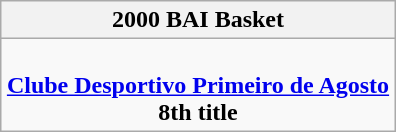<table class=wikitable style="text-align:center; margin:auto">
<tr>
<th>2000 BAI Basket</th>
</tr>
<tr>
<td><br><strong><a href='#'>Clube Desportivo Primeiro de Agosto</a></strong><br><strong>8th title</strong></td>
</tr>
</table>
